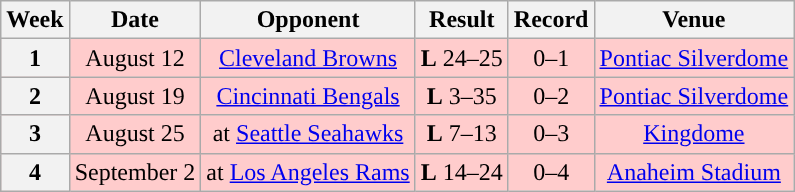<table class="wikitable"  style="text-align: center;">
<tr>
<th>Week</th>
<th>Date</th>
<th>Opponent</th>
<th>Result</th>
<th>Record</th>
<th>Venue</th>
</tr>
<tr style="background-color:#fcc">
<th>1</th>
<td>August 12</td>
<td><a href='#'>Cleveland Browns</a></td>
<td><strong>L</strong> 24–25</td>
<td>0–1</td>
<td><a href='#'>Pontiac Silverdome</a></td>
</tr>
<tr style="background-color:#fcc">
<th>2</th>
<td>August 19</td>
<td><a href='#'>Cincinnati Bengals</a></td>
<td><strong>L</strong> 3–35</td>
<td>0–2</td>
<td><a href='#'>Pontiac Silverdome</a></td>
</tr>
<tr style="background-color:#fcc">
<th>3</th>
<td>August 25</td>
<td>at <a href='#'>Seattle Seahawks</a></td>
<td><strong>L</strong> 7–13</td>
<td>0–3</td>
<td><a href='#'>Kingdome</a></td>
</tr>
<tr style="background-color:#fcc">
<th>4</th>
<td>September 2</td>
<td>at <a href='#'>Los Angeles Rams</a></td>
<td><strong>L</strong> 14–24</td>
<td>0–4</td>
<td><a href='#'>Anaheim Stadium</a></td>
</tr>
</table>
